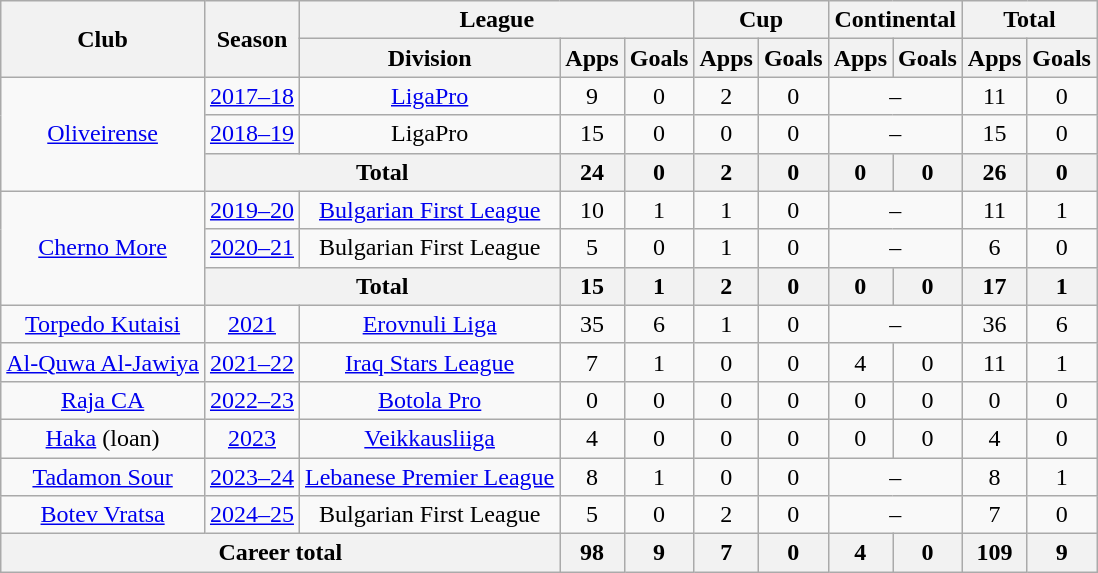<table class="wikitable" style="text-align:center">
<tr>
<th rowspan="2">Club</th>
<th rowspan="2">Season</th>
<th colspan="3">League</th>
<th colspan="2">Cup</th>
<th colspan="2">Continental</th>
<th colspan="2">Total</th>
</tr>
<tr>
<th>Division</th>
<th>Apps</th>
<th>Goals</th>
<th>Apps</th>
<th>Goals</th>
<th>Apps</th>
<th>Goals</th>
<th>Apps</th>
<th>Goals</th>
</tr>
<tr>
<td rowspan=3><a href='#'>Oliveirense</a></td>
<td><a href='#'>2017–18</a></td>
<td><a href='#'>LigaPro</a></td>
<td>9</td>
<td>0</td>
<td>2</td>
<td>0</td>
<td colspan=2>–</td>
<td>11</td>
<td>0</td>
</tr>
<tr>
<td><a href='#'>2018–19</a></td>
<td>LigaPro</td>
<td>15</td>
<td>0</td>
<td>0</td>
<td>0</td>
<td colspan=2>–</td>
<td>15</td>
<td>0</td>
</tr>
<tr>
<th colspan=2>Total</th>
<th>24</th>
<th>0</th>
<th>2</th>
<th>0</th>
<th>0</th>
<th>0</th>
<th>26</th>
<th>0</th>
</tr>
<tr>
<td rowspan=3><a href='#'>Cherno More</a></td>
<td><a href='#'>2019–20</a></td>
<td><a href='#'>Bulgarian First League</a></td>
<td>10</td>
<td>1</td>
<td>1</td>
<td>0</td>
<td colspan=2>–</td>
<td>11</td>
<td>1</td>
</tr>
<tr>
<td><a href='#'>2020–21</a></td>
<td>Bulgarian First League</td>
<td>5</td>
<td>0</td>
<td>1</td>
<td>0</td>
<td colspan=2>–</td>
<td>6</td>
<td>0</td>
</tr>
<tr>
<th colspan=2>Total</th>
<th>15</th>
<th>1</th>
<th>2</th>
<th>0</th>
<th>0</th>
<th>0</th>
<th>17</th>
<th>1</th>
</tr>
<tr>
<td><a href='#'>Torpedo Kutaisi</a></td>
<td><a href='#'>2021</a></td>
<td><a href='#'>Erovnuli Liga</a></td>
<td>35</td>
<td>6</td>
<td>1</td>
<td>0</td>
<td colspan=2>–</td>
<td>36</td>
<td>6</td>
</tr>
<tr>
<td><a href='#'>Al-Quwa Al-Jawiya</a></td>
<td><a href='#'>2021–22</a></td>
<td><a href='#'>Iraq Stars League</a></td>
<td>7</td>
<td>1</td>
<td>0</td>
<td>0</td>
<td>4</td>
<td>0</td>
<td>11</td>
<td>1</td>
</tr>
<tr>
<td><a href='#'>Raja CA</a></td>
<td><a href='#'>2022–23</a></td>
<td><a href='#'>Botola Pro</a></td>
<td>0</td>
<td>0</td>
<td>0</td>
<td>0</td>
<td>0</td>
<td>0</td>
<td>0</td>
<td>0</td>
</tr>
<tr>
<td><a href='#'>Haka</a> (loan)</td>
<td><a href='#'>2023</a></td>
<td><a href='#'>Veikkausliiga</a></td>
<td>4</td>
<td>0</td>
<td>0</td>
<td>0</td>
<td>0</td>
<td>0</td>
<td>4</td>
<td>0</td>
</tr>
<tr>
<td><a href='#'>Tadamon Sour</a></td>
<td><a href='#'>2023–24</a></td>
<td><a href='#'>Lebanese Premier League</a></td>
<td>8</td>
<td>1</td>
<td>0</td>
<td>0</td>
<td colspan=2>–</td>
<td>8</td>
<td>1</td>
</tr>
<tr>
<td><a href='#'>Botev Vratsa</a></td>
<td><a href='#'>2024–25</a></td>
<td>Bulgarian First League</td>
<td>5</td>
<td>0</td>
<td>2</td>
<td>0</td>
<td colspan=2>–</td>
<td>7</td>
<td>0</td>
</tr>
<tr>
<th colspan="3">Career total</th>
<th>98</th>
<th>9</th>
<th>7</th>
<th>0</th>
<th>4</th>
<th>0</th>
<th>109</th>
<th>9</th>
</tr>
</table>
